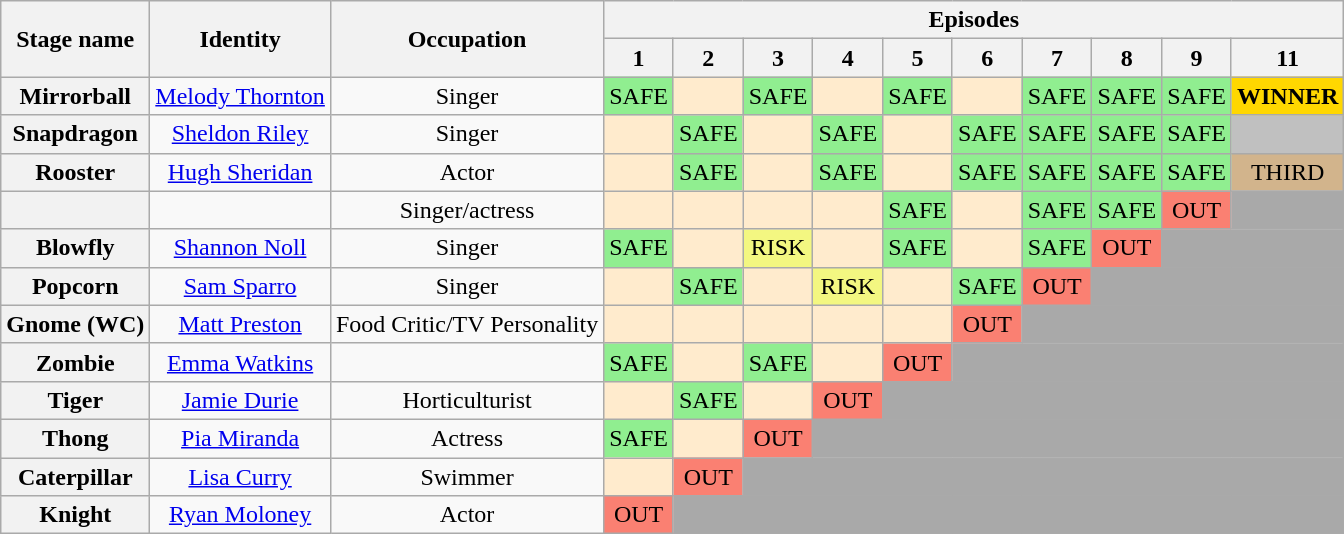<table class="wikitable" style="text-align:center; ">
<tr>
<th rowspan="2">Stage name</th>
<th rowspan="2">Identity</th>
<th rowspan="2">Occupation</th>
<th colspan="10">Episodes</th>
</tr>
<tr>
<th textalign=centre>1</th>
<th textalign=centre>2</th>
<th textalign=centre>3</th>
<th textalign=centre>4</th>
<th textalign=centre>5</th>
<th textalign=centre>6</th>
<th textalign=centre>7</th>
<th textalign=centre>8</th>
<th textalign=centre>9</th>
<th textalign=centre>11</th>
</tr>
<tr>
<th>Mirrorball</th>
<td><a href='#'>Melody Thornton</a></td>
<td>Singer</td>
<td bgcolor=lightgreen>SAFE</td>
<td bgcolor="#FFEBCD"></td>
<td bgcolor=lightgreen>SAFE</td>
<td bgcolor="#FFEBCD"></td>
<td bgcolor=lightgreen>SAFE</td>
<td bgcolor="#FFEBCD"></td>
<td bgcolor=lightgreen>SAFE</td>
<td bgcolor=lightgreen>SAFE</td>
<td bgcolor=lightgreen>SAFE</td>
<td bgcolor=gold><strong>WINNER</strong></td>
</tr>
<tr>
<th>Snapdragon</th>
<td><a href='#'>Sheldon Riley</a></td>
<td>Singer</td>
<td bgcolor="#FFEBCD"></td>
<td bgcolor="lightgreen">SAFE</td>
<td bgcolor="#FFEBCD"></td>
<td bgcolor="lightgreen">SAFE</td>
<td bgcolor="#FFEBCD"></td>
<td bgcolor="lightgreen">SAFE</td>
<td bgcolor="lightgreen">SAFE</td>
<td bgcolor=lightgreen>SAFE</td>
<td bgcolor=lightgreen>SAFE</td>
<td bgcolor=silver></td>
</tr>
<tr>
<th>Rooster</th>
<td><a href='#'>Hugh Sheridan</a></td>
<td>Actor</td>
<td bgcolor="#FFEBCD"></td>
<td bgcolor=lightgreen>SAFE</td>
<td bgcolor="#FFEBCD"></td>
<td bgcolor=lightgreen>SAFE</td>
<td bgcolor="#FFEBCD"></td>
<td bgcolor=lightgreen>SAFE</td>
<td bgcolor=lightgreen>SAFE</td>
<td bgcolor=lightgreen>SAFE</td>
<td bgcolor=lightgreen>SAFE</td>
<td bgcolor=tan>THIRD</td>
</tr>
<tr>
<th></th>
<td></td>
<td>Singer/actress</td>
<td bgcolor="#FFEBCD"></td>
<td bgcolor="#FFEBCD"></td>
<td bgcolor="#FFEBCD"></td>
<td bgcolor="#FFEBCD"></td>
<td bgcolor=lightgreen>SAFE</td>
<td bgcolor="#FFEBCD"></td>
<td bgcolor=lightgreen>SAFE</td>
<td bgcolor=lightgreen>SAFE</td>
<td bgcolor="salmon">OUT</td>
<td bgcolor=darkgrey></td>
</tr>
<tr>
<th>Blowfly</th>
<td><a href='#'>Shannon Noll</a></td>
<td>Singer</td>
<td bgcolor=lightgreen>SAFE</td>
<td bgcolor="#FFEBCD"></td>
<td bgcolor=#F3F781>RISK</td>
<td bgcolor="#FFEBCD"></td>
<td bgcolor=lightgreen>SAFE</td>
<td bgcolor="#FFEBCD"></td>
<td bgcolor=lightgreen>SAFE</td>
<td bgcolor="salmon">OUT</td>
<td colspan="2" bgcolor=darkgrey></td>
</tr>
<tr>
<th>Popcorn</th>
<td><a href='#'>Sam Sparro</a></td>
<td>Singer</td>
<td bgcolor="#FFEBCD"></td>
<td bgcolor="lightgreen">SAFE</td>
<td bgcolor="#FFEBCD"></td>
<td bgcolor="#F3F781">RISK</td>
<td bgcolor="#FFEBCD"></td>
<td bgcolor="lightgreen">SAFE</td>
<td bgcolor="salmon">OUT</td>
<td colspan="3" bgcolor=darkgrey></td>
</tr>
<tr>
<th>Gnome (WC)</th>
<td><a href='#'>Matt Preston</a></td>
<td>Food Critic/TV Personality</td>
<td bgcolor="#FFEBCD"></td>
<td bgcolor="#FFEBCD"></td>
<td bgcolor="#FFEBCD"></td>
<td bgcolor="#FFEBCD"></td>
<td bgcolor="#FFEBCD"></td>
<td bgcolor=salmon>OUT</td>
<td colspan="4" bgcolor=darkgrey></td>
</tr>
<tr>
<th>Zombie</th>
<td><a href='#'>Emma Watkins</a></td>
<td></td>
<td bgcolor=lightgreen>SAFE</td>
<td bgcolor="#FFEBCD"></td>
<td bgcolor=lightgreen>SAFE</td>
<td bgcolor="#FFEBCD"></td>
<td bgcolor=salmon>OUT</td>
<td colspan="5" bgcolor=darkgrey></td>
</tr>
<tr>
<th>Tiger</th>
<td><a href='#'>Jamie Durie</a></td>
<td>Horticulturist</td>
<td bgcolor="#FFEBCD"></td>
<td bgcolor=lightgreen>SAFE</td>
<td bgcolor="#FFEBCD"></td>
<td bgcolor=salmon>OUT</td>
<td colspan="6" bgcolor=darkgrey></td>
</tr>
<tr>
<th>Thong</th>
<td><a href='#'>Pia Miranda</a></td>
<td>Actress</td>
<td bgcolor=lightgreen>SAFE</td>
<td bgcolor="#FFEBCD"></td>
<td bgcolor=salmon>OUT</td>
<td colspan="7" bgcolor=darkgrey></td>
</tr>
<tr>
<th>Caterpillar</th>
<td><a href='#'>Lisa Curry</a></td>
<td>Swimmer</td>
<td bgcolor="#FFEBCD"></td>
<td bgcolor=salmon>OUT</td>
<td colspan="8" bgcolor=darkgrey></td>
</tr>
<tr>
<th>Knight</th>
<td><a href='#'>Ryan Moloney</a></td>
<td>Actor</td>
<td bgcolor=salmon>OUT</td>
<td colspan="9" bgcolor=darkgrey></td>
</tr>
</table>
